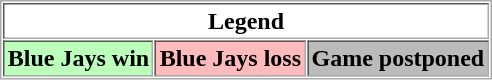<table align="center" border="1" cellpadding="2" cellspacing="1" style="border:1px solid #aaa">
<tr>
<th colspan="4">Legend</th>
</tr>
<tr>
<th style="background:#bfb;">Blue Jays win</th>
<th style="background:#fbb;">Blue Jays loss</th>
<th style="background:#bbb;">Game postponed</th>
</tr>
</table>
